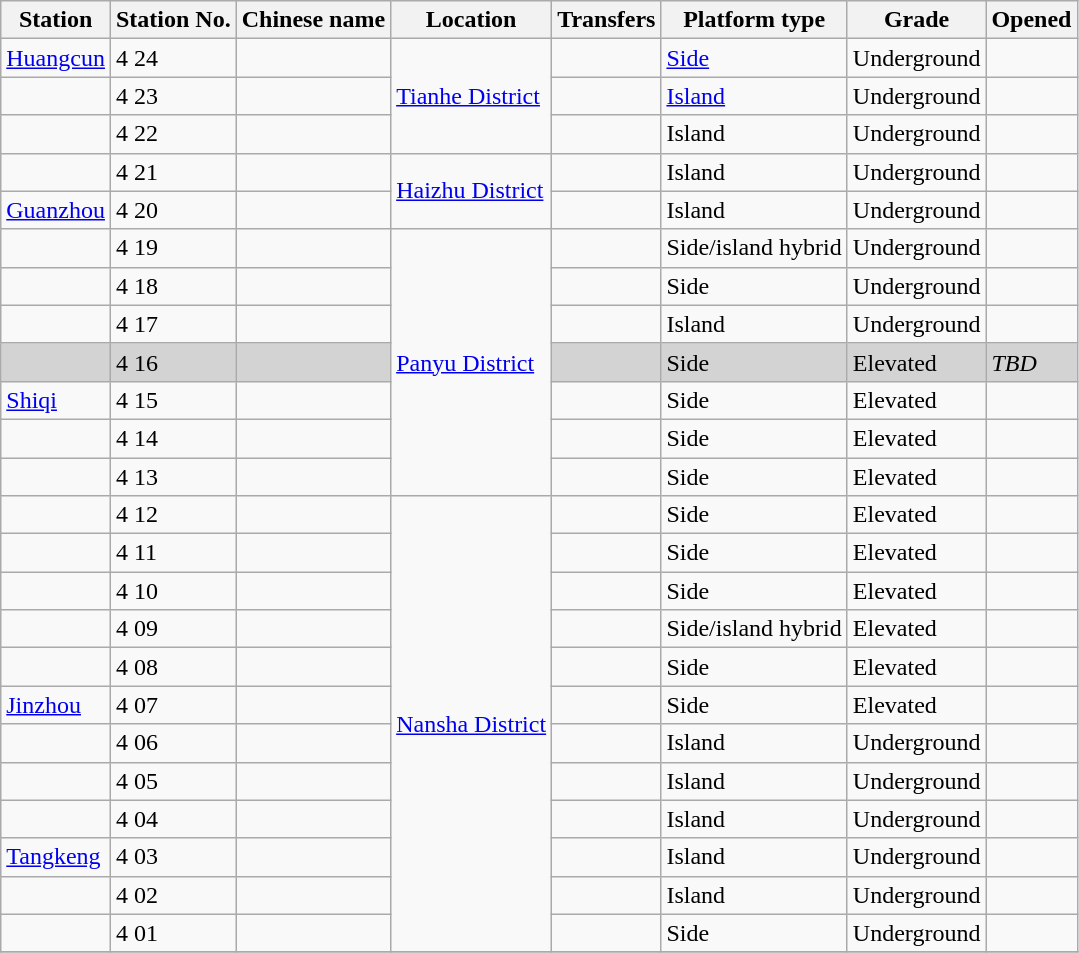<table class="wikitable">
<tr>
<th>Station</th>
<th>Station No.</th>
<th>Chinese name</th>
<th>Location</th>
<th>Transfers</th>
<th>Platform type</th>
<th>Grade</th>
<th>Opened</th>
</tr>
<tr>
<td><a href='#'>Huangcun</a></td>
<td>4 24</td>
<td></td>
<td rowspan="3"><a href='#'>Tianhe District</a></td>
<td style="text-align: center;"></td>
<td><a href='#'>Side</a></td>
<td>Underground</td>
<td></td>
</tr>
<tr>
<td></td>
<td>4 23</td>
<td></td>
<td></td>
<td><a href='#'>Island</a></td>
<td>Underground</td>
<td></td>
</tr>
<tr>
<td></td>
<td>4 22</td>
<td></td>
<td style="text-align: center"></td>
<td>Island</td>
<td>Underground</td>
<td></td>
</tr>
<tr>
<td></td>
<td>4 21</td>
<td></td>
<td rowspan="2"><a href='#'>Haizhu District</a></td>
<td style="text-align: center"> </td>
<td>Island</td>
<td>Underground</td>
<td></td>
</tr>
<tr>
<td><a href='#'>Guanzhou</a></td>
<td>4 20</td>
<td></td>
<td></td>
<td>Island</td>
<td>Underground</td>
<td></td>
</tr>
<tr>
<td></td>
<td>4 19</td>
<td></td>
<td rowspan="7"><a href='#'>Panyu District</a></td>
<td></td>
<td>Side/island hybrid</td>
<td>Underground</td>
<td></td>
</tr>
<tr>
<td></td>
<td>4 18</td>
<td></td>
<td style="text-align: center"></td>
<td>Side</td>
<td>Underground</td>
<td></td>
</tr>
<tr>
<td></td>
<td>4 17</td>
<td></td>
<td></td>
<td>Island</td>
<td>Underground</td>
<td></td>
</tr>
<tr>
<td bgcolor="lightgrey"></td>
<td bgcolor="lightgrey">4 16</td>
<td bgcolor="lightgrey"></td>
<td bgcolor="lightgrey"></td>
<td bgcolor="lightgrey">Side</td>
<td bgcolor="lightgrey">Elevated</td>
<td bgcolor="lightgrey"><em>TBD</em></td>
</tr>
<tr>
<td><a href='#'>Shiqi</a></td>
<td>4 15</td>
<td></td>
<td></td>
<td>Side</td>
<td>Elevated</td>
<td></td>
</tr>
<tr>
<td></td>
<td>4 14</td>
<td></td>
<td style="text-align: center"></td>
<td>Side</td>
<td>Elevated</td>
<td></td>
</tr>
<tr>
<td></td>
<td>4 13</td>
<td></td>
<td></td>
<td>Side</td>
<td>Elevated</td>
<td></td>
</tr>
<tr>
<td></td>
<td>4 12</td>
<td></td>
<td rowspan="12"><a href='#'>Nansha District</a></td>
<td></td>
<td>Side</td>
<td>Elevated</td>
<td></td>
</tr>
<tr>
<td></td>
<td>4 11</td>
<td></td>
<td></td>
<td>Side</td>
<td>Elevated</td>
<td></td>
</tr>
<tr>
<td></td>
<td>4 10</td>
<td></td>
<td></td>
<td>Side</td>
<td>Elevated</td>
<td></td>
</tr>
<tr>
<td></td>
<td>4 09</td>
<td></td>
<td></td>
<td>Side/island hybrid</td>
<td>Elevated</td>
<td></td>
</tr>
<tr>
<td></td>
<td>4 08</td>
<td></td>
<td></td>
<td>Side</td>
<td>Elevated</td>
<td></td>
</tr>
<tr>
<td><a href='#'>Jinzhou</a></td>
<td>4 07</td>
<td></td>
<td></td>
<td>Side</td>
<td>Elevated</td>
<td></td>
</tr>
<tr>
<td></td>
<td>4 06</td>
<td></td>
<td></td>
<td>Island</td>
<td>Underground</td>
<td></td>
</tr>
<tr>
<td></td>
<td>4 05</td>
<td></td>
<td></td>
<td>Island</td>
<td>Underground</td>
<td></td>
</tr>
<tr>
<td></td>
<td>4 04</td>
<td></td>
<td></td>
<td>Island</td>
<td>Underground</td>
<td></td>
</tr>
<tr>
<td><a href='#'>Tangkeng</a></td>
<td>4 03</td>
<td></td>
<td></td>
<td>Island</td>
<td>Underground</td>
<td></td>
</tr>
<tr>
<td></td>
<td>4 02</td>
<td></td>
<td></td>
<td>Island</td>
<td>Underground</td>
<td></td>
</tr>
<tr>
<td></td>
<td>4 01</td>
<td></td>
<td></td>
<td>Side</td>
<td>Underground</td>
<td></td>
</tr>
<tr>
</tr>
</table>
